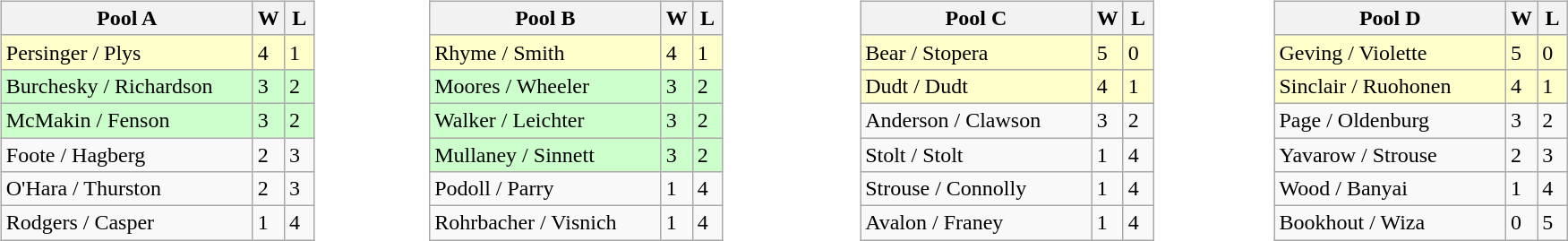<table style="font-size: 100%;">
<tr>
<td width=10% valign="top"><br><table class="wikitable">
<tr>
<th width=180>Pool A</th>
<th width=15>W</th>
<th width=15>L</th>
</tr>
<tr bgcolor=#ffffcc>
<td> Persinger / Plys</td>
<td>4</td>
<td>1</td>
</tr>
<tr bgcolor=#ccffcc>
<td> Burchesky / Richardson</td>
<td>3</td>
<td>2</td>
</tr>
<tr bgcolor=#ccffcc>
<td> McMakin / Fenson</td>
<td>3</td>
<td>2</td>
</tr>
<tr>
<td> Foote / Hagberg</td>
<td>2</td>
<td>3</td>
</tr>
<tr>
<td> O'Hara / Thurston</td>
<td>2</td>
<td>3</td>
</tr>
<tr>
<td> Rodgers / Casper</td>
<td>1</td>
<td>4</td>
</tr>
</table>
</td>
<td valign=top width=10%><br><table class="wikitable">
<tr>
<th width=165>Pool B</th>
<th width=15>W</th>
<th width=15>L</th>
</tr>
<tr bgcolor=#ffffcc>
<td> Rhyme / Smith</td>
<td>4</td>
<td>1</td>
</tr>
<tr bgcolor=#ccffcc>
<td> Moores / Wheeler</td>
<td>3</td>
<td>2</td>
</tr>
<tr bgcolor=#ccffcc>
<td> Walker / Leichter</td>
<td>3</td>
<td>2</td>
</tr>
<tr bgcolor=#ccffcc>
<td> Mullaney / Sinnett</td>
<td>3</td>
<td>2</td>
</tr>
<tr>
<td> Podoll / Parry</td>
<td>1</td>
<td>4</td>
</tr>
<tr>
<td> Rohrbacher / Visnich</td>
<td>1</td>
<td>4</td>
</tr>
</table>
</td>
<td valign=top width=10%><br><table class="wikitable">
<tr>
<th width=165>Pool C</th>
<th width=15>W</th>
<th width=15>L</th>
</tr>
<tr bgcolor=#ffffcc>
<td> Bear / Stopera</td>
<td>5</td>
<td>0</td>
</tr>
<tr bgcolor=#ffffcc>
<td> Dudt / Dudt</td>
<td>4</td>
<td>1</td>
</tr>
<tr>
<td> Anderson / Clawson</td>
<td>3</td>
<td>2</td>
</tr>
<tr>
<td> Stolt / Stolt</td>
<td>1</td>
<td>4</td>
</tr>
<tr>
<td> Strouse / Connolly</td>
<td>1</td>
<td>4</td>
</tr>
<tr>
<td> Avalon / Franey</td>
<td>1</td>
<td>4</td>
</tr>
</table>
</td>
<td valign=top width=10%><br><table class="wikitable">
<tr>
<th width=165>Pool D</th>
<th width=15>W</th>
<th width=15>L</th>
</tr>
<tr bgcolor=#ffffcc>
<td> Geving / Violette</td>
<td>5</td>
<td>0</td>
</tr>
<tr bgcolor=#ffffcc>
<td> Sinclair / Ruohonen</td>
<td>4</td>
<td>1</td>
</tr>
<tr>
<td> Page / Oldenburg</td>
<td>3</td>
<td>2</td>
</tr>
<tr>
<td> Yavarow / Strouse</td>
<td>2</td>
<td>3</td>
</tr>
<tr>
<td> Wood / Banyai</td>
<td>1</td>
<td>4</td>
</tr>
<tr>
<td> Bookhout / Wiza</td>
<td>0</td>
<td>5</td>
</tr>
</table>
</td>
</tr>
</table>
